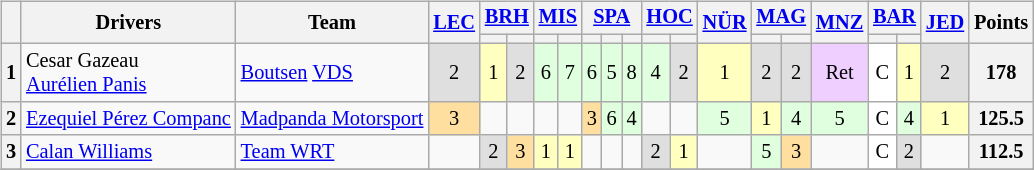<table>
<tr>
<td><br><table class="wikitable" style="font-size:85%; text-align:center;">
<tr>
<th rowspan="2"></th>
<th rowspan="2">Drivers</th>
<th rowspan="2">Team</th>
<th rowspan="2"><a href='#'>LEC</a><br></th>
<th colspan="2"><a href='#'>BRH</a><br></th>
<th colspan="2"><a href='#'>MIS</a><br></th>
<th colspan="3"><a href='#'>SPA</a><br></th>
<th colspan="2"><a href='#'>HOC</a><br></th>
<th rowspan="2"><a href='#'>NÜR</a><br></th>
<th colspan="2"><a href='#'>MAG</a><br></th>
<th rowspan="2"><a href='#'>MNZ</a><br></th>
<th colspan="2"><a href='#'>BAR</a><br></th>
<th rowspan="2"><a href='#'>JED</a><br></th>
<th rowspan="2">Points</th>
</tr>
<tr>
<th></th>
<th></th>
<th></th>
<th></th>
<th></th>
<th></th>
<th></th>
<th></th>
<th></th>
<th></th>
<th></th>
<th></th>
<th></th>
</tr>
<tr>
<th>1</th>
<td align="left"> Cesar Gazeau<br> <a href='#'>Aurélien Panis</a></td>
<td align="left"> <a href='#'>Boutsen</a> <a href='#'>VDS</a></td>
<td style="background:#dfdfdf;">2</td>
<td style="background:#ffffbf;">1</td>
<td style="background:#dfdfdf;">2</td>
<td style="background:#dfffdf;">6</td>
<td style="background:#dfffdf;">7</td>
<td style="background:#dfffdf;">6</td>
<td style="background:#dfffdf;">5</td>
<td style="background:#dfffdf;">8</td>
<td style="background:#dfffdf;">4</td>
<td style="background:#dfdfdf;">2</td>
<td style="background:#ffffbf;">1</td>
<td style="background:#dfdfdf;">2</td>
<td style="background:#dfdfdf;">2</td>
<td style="background:#efcfff;">Ret</td>
<td style="background:#ffffff;">C</td>
<td style="background:#ffffbf;">1</td>
<td style="background:#dfdfdf;">2</td>
<th>178</th>
</tr>
<tr>
<th>2</th>
<td align="left"> <a href='#'>Ezequiel Pérez Companc</a></td>
<td align="left"> <a href='#'>Madpanda Motorsport</a></td>
<td style="background:#ffdf9f;">3</td>
<td style="background:#;"></td>
<td style="background:#;"></td>
<td style="background:#;"></td>
<td style="background:#;"></td>
<td style="background:#ffdf9f;">3</td>
<td style="background:#dfffdf;">6</td>
<td style="background:#dfffdf;">4</td>
<td style="background:#;"></td>
<td style="background:#;"></td>
<td style="background:#dfffdf;">5</td>
<td style="background:#ffffbf;">1</td>
<td style="background:#dfffdf;">4</td>
<td style="background:#dfffdf;">5</td>
<td style="background:#ffffff;">C</td>
<td style="background:#dfffdf;">4</td>
<td style="background:#ffffbf;">1</td>
<th>125.5</th>
</tr>
<tr>
<th>3</th>
<td align="left"> <a href='#'>Calan Williams</a></td>
<td align="left"> <a href='#'>Team WRT</a></td>
<td style="background:#;"></td>
<td style="background:#dfdfdf;">2</td>
<td style="background:#ffdf9f;">3</td>
<td style="background:#ffffbf;">1</td>
<td style="background:#ffffbf;">1</td>
<td style="background:#;"></td>
<td style="background:#;"></td>
<td style="background:#;"></td>
<td style="background:#dfdfdf;">2</td>
<td style="background:#ffffbf;">1</td>
<td style="background:#;"></td>
<td style="background:#dfffdf;">5</td>
<td style="background:#ffdf9f;">3</td>
<td style="background:#;"></td>
<td style="background:#ffffff;">C</td>
<td style="background:#dfdfdf;">2</td>
<td style="background:#;"></td>
<th>112.5</th>
</tr>
<tr>
</tr>
</table>
</td>
</tr>
</table>
